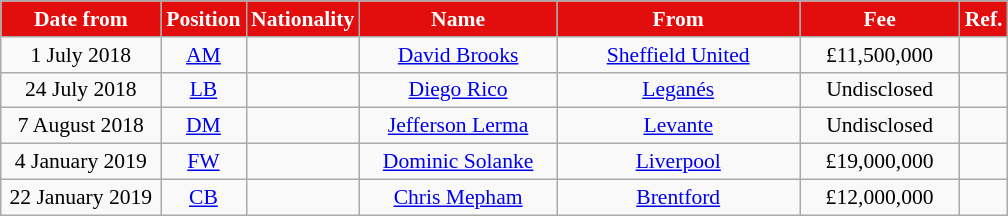<table class="wikitable" style="text-align:center; font-size:90%; ">
<tr>
<th style="background:#E20E0E; color:white; width:100px;">Date from</th>
<th style="background:#E20E0E; color:white; width:50px;">Position</th>
<th style="background:#E20E0E; color:white; width:50px;">Nationality</th>
<th style="background:#E20E0E; color:white; width:125px;">Name</th>
<th style="background:#E20E0E; color:white; width:155px;">From</th>
<th style="background:#E20E0E; color:white; width:100px;">Fee</th>
<th style="background:#E20E0E; color:white; width:25px;">Ref.</th>
</tr>
<tr>
<td>1 July 2018</td>
<td><a href='#'>AM</a></td>
<td></td>
<td><a href='#'>David Brooks</a></td>
<td><a href='#'>Sheffield United</a></td>
<td>£11,500,000</td>
<td></td>
</tr>
<tr>
<td>24 July 2018</td>
<td><a href='#'>LB</a></td>
<td></td>
<td><a href='#'>Diego Rico</a></td>
<td> <a href='#'>Leganés</a></td>
<td>Undisclosed</td>
<td></td>
</tr>
<tr>
<td>7 August 2018</td>
<td><a href='#'>DM</a></td>
<td></td>
<td><a href='#'>Jefferson Lerma</a></td>
<td> <a href='#'>Levante</a></td>
<td>Undisclosed</td>
<td></td>
</tr>
<tr>
<td>4 January 2019</td>
<td><a href='#'>FW</a></td>
<td></td>
<td><a href='#'>Dominic Solanke</a></td>
<td><a href='#'>Liverpool</a></td>
<td>£19,000,000</td>
<td></td>
</tr>
<tr>
<td>22 January 2019</td>
<td><a href='#'>CB</a></td>
<td></td>
<td><a href='#'>Chris Mepham</a></td>
<td><a href='#'>Brentford</a></td>
<td>£12,000,000</td>
<td></td>
</tr>
</table>
